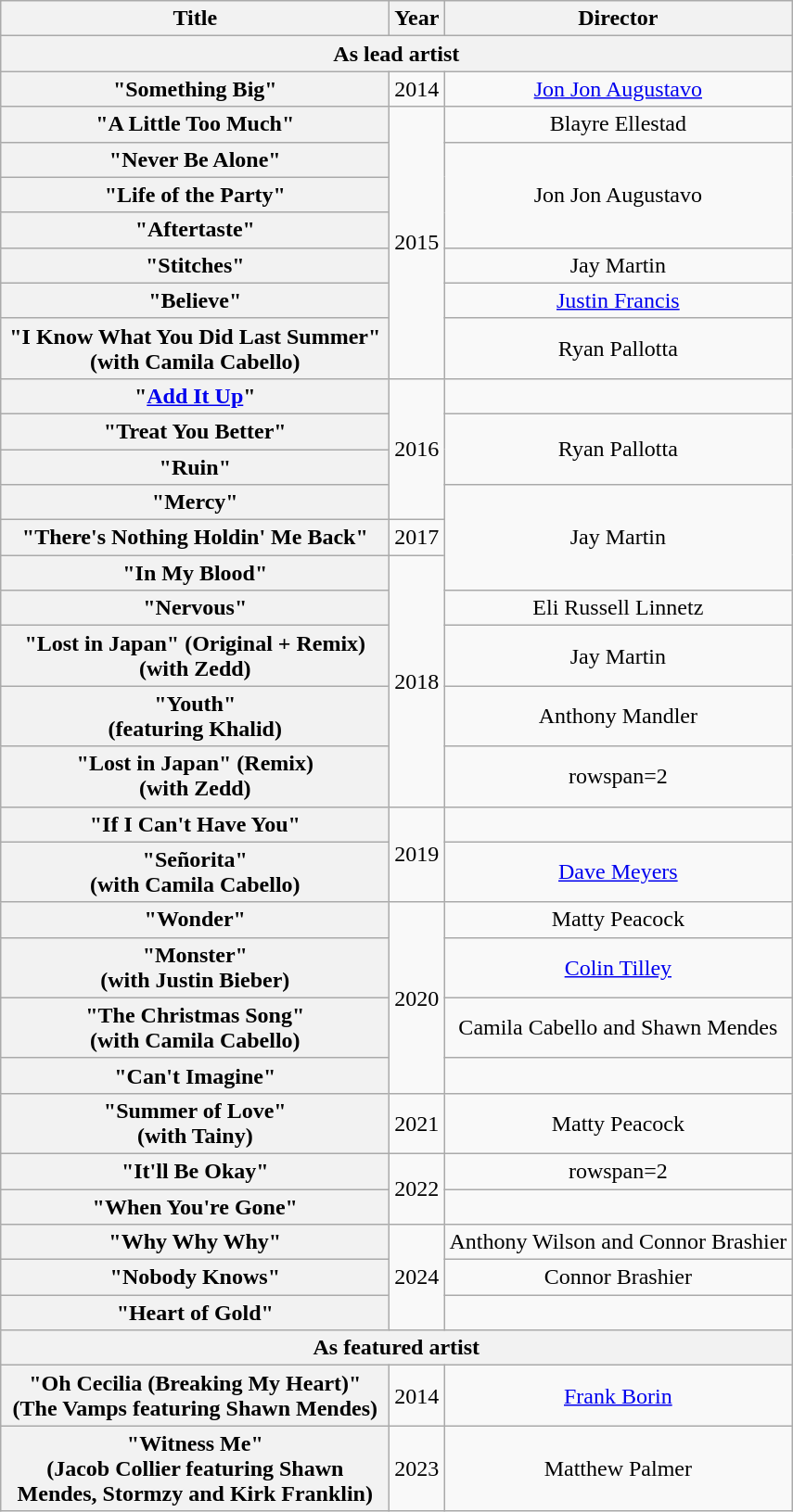<table class="wikitable plainrowheaders" style="text-align:center;">
<tr>
<th scope="col" style="width:17em;">Title</th>
<th scope="col" style="width:1em;">Year</th>
<th scope="col">Director</th>
</tr>
<tr>
<th scope="col" colspan="4">As lead artist</th>
</tr>
<tr>
<th scope="row">"Something Big"</th>
<td>2014</td>
<td><a href='#'>Jon Jon Augustavo</a></td>
</tr>
<tr>
<th scope="row">"A Little Too Much"</th>
<td rowspan="7">2015</td>
<td>Blayre Ellestad</td>
</tr>
<tr>
<th scope="row">"Never Be Alone"</th>
<td rowspan="3">Jon Jon Augustavo</td>
</tr>
<tr>
<th scope="row">"Life of the Party"</th>
</tr>
<tr>
<th scope="row">"Aftertaste"</th>
</tr>
<tr>
<th scope="row">"Stitches"</th>
<td>Jay Martin</td>
</tr>
<tr>
<th scope="row">"Believe"</th>
<td><a href='#'>Justin Francis</a></td>
</tr>
<tr>
<th scope="row">"I Know What You Did Last Summer"<br><span>(with Camila Cabello)</span></th>
<td>Ryan Pallotta</td>
</tr>
<tr>
<th scope="row">"<a href='#'>Add It Up</a>"</th>
<td rowspan="4">2016</td>
<td></td>
</tr>
<tr>
<th scope="row">"Treat You Better"</th>
<td rowspan="2">Ryan Pallotta</td>
</tr>
<tr>
<th scope="row">"Ruin"</th>
</tr>
<tr>
<th scope="row">"Mercy"</th>
<td rowspan="3">Jay Martin</td>
</tr>
<tr>
<th scope="row">"There's Nothing Holdin' Me Back"</th>
<td>2017</td>
</tr>
<tr>
<th scope="row">"In My Blood"</th>
<td rowspan="5">2018</td>
</tr>
<tr>
<th scope="row">"Nervous"</th>
<td>Eli Russell Linnetz</td>
</tr>
<tr>
<th scope="row">"Lost in Japan" (Original + Remix)<br><span>(with Zedd)</span></th>
<td>Jay Martin</td>
</tr>
<tr>
<th scope="row">"Youth"<br><span>(featuring Khalid)</span></th>
<td>Anthony Mandler</td>
</tr>
<tr>
<th scope="row">"Lost in Japan" (Remix)<br><span>(with Zedd)</span></th>
<td>rowspan=2 </td>
</tr>
<tr>
<th scope="row">"If I Can't Have You"</th>
<td rowspan="2">2019</td>
</tr>
<tr>
<th scope="row">"Señorita"<br><span>(with Camila Cabello)</span></th>
<td><a href='#'>Dave Meyers</a></td>
</tr>
<tr>
<th scope="row">"Wonder"</th>
<td rowspan="4">2020</td>
<td>Matty Peacock</td>
</tr>
<tr>
<th scope="row">"Monster"<br><span>(with Justin Bieber)</span></th>
<td><a href='#'>Colin Tilley</a></td>
</tr>
<tr>
<th scope="row">"The Christmas Song"<br><span>(with Camila Cabello)</span></th>
<td>Camila Cabello and Shawn Mendes</td>
</tr>
<tr>
<th scope="row">"Can't Imagine"</th>
<td></td>
</tr>
<tr>
<th scope=" row">"Summer of Love"<br><span>(with Tainy)</span></th>
<td>2021</td>
<td>Matty Peacock</td>
</tr>
<tr>
<th scope=" row">"It'll Be Okay"</th>
<td rowspan="2">2022</td>
<td>rowspan=2 </td>
</tr>
<tr>
<th scope="row">"When You're Gone"</th>
</tr>
<tr>
<th scope="row">"Why Why Why"</th>
<td rowspan="3">2024</td>
<td>Anthony Wilson and Connor Brashier</td>
</tr>
<tr>
<th scope=" row">"Nobody Knows"</th>
<td>Connor Brashier</td>
</tr>
<tr>
<th scope=" row">"Heart of Gold"</th>
<td></td>
</tr>
<tr>
<th scope="col" colspan="4">As featured artist</th>
</tr>
<tr>
<th scope="row">"Oh Cecilia (Breaking My Heart)"<br><span>(The Vamps featuring Shawn Mendes)</span></th>
<td>2014</td>
<td><a href='#'>Frank Borin</a></td>
</tr>
<tr>
<th scope="row">"Witness Me"<br><span>(Jacob Collier featuring Shawn Mendes, Stormzy and Kirk Franklin)</span></th>
<td>2023</td>
<td>Matthew Palmer</td>
</tr>
</table>
